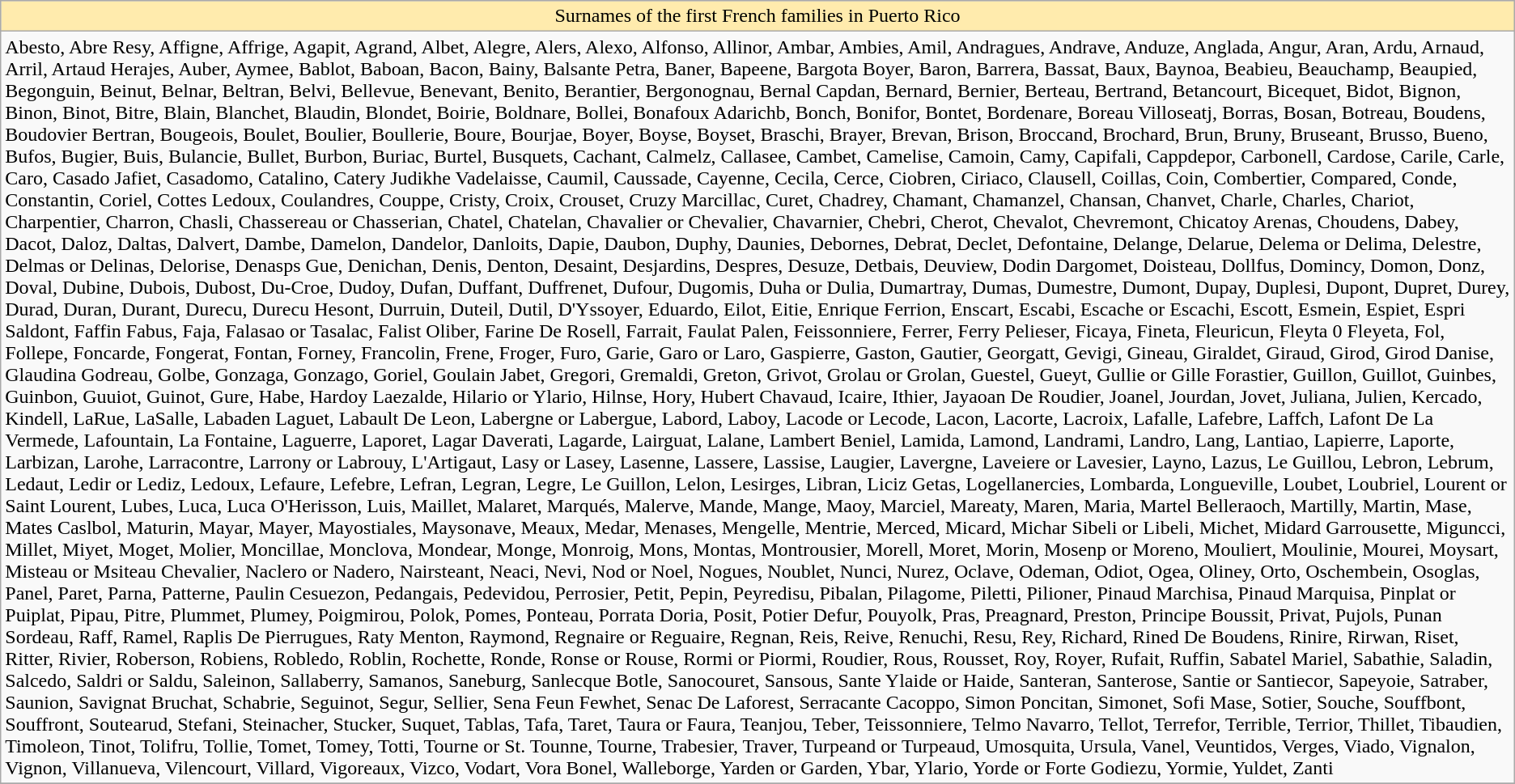<table class="wikitable">
<tr style="background-color:#CCCCCC;">
<td style="text-align:center;background-color:#ffebad;" colspan=5>Surnames of the first French families in Puerto Rico</td>
</tr>
<tr style="vertical-align:top;">
<td>Abesto, Abre Resy, Affigne, Affrige, Agapit, Agrand, Albet, Alegre, Alers, Alexo, Alfonso, Allinor, Ambar, Ambies, Amil, Andragues, Andrave, Anduze, Anglada, Angur, Aran, Ardu, Arnaud, Arril, Artaud Herajes, Auber, Aymee, Bablot, Baboan, Bacon, Bainy, Balsante Petra, Baner, Bapeene, Bargota Boyer, Baron, Barrera, Bassat, Baux, Baynoa, Beabieu, Beauchamp, Beaupied, Begonguin, Beinut, Belnar, Beltran, Belvi, Bellevue, Benevant, Benito, Berantier, Bergonognau, Bernal Capdan, Bernard, Bernier, Berteau, Bertrand, Betancourt, Bicequet, Bidot, Bignon, Binon, Binot, Bitre, Blain, Blanchet, Blaudin, Blondet, Boirie, Boldnare, Bollei, Bonafoux Adarichb, Bonch, Bonifor, Bontet, Bordenare, Boreau Villoseatj, Borras, Bosan, Botreau, Boudens, Boudovier Bertran, Bougeois, Boulet, Boulier, Boullerie, Boure, Bourjae, Boyer, Boyse, Boyset, Braschi, Brayer, Brevan, Brison, Broccand, Brochard, Brun, Bruny, Bruseant, Brusso, Bueno, Bufos, Bugier, Buis, Bulancie, Bullet, Burbon, Buriac, Burtel, Busquets, Cachant, Calmelz, Callasee, Cambet, Camelise, Camoin, Camy, Capifali, Cappdepor, Carbonell, Cardose, Carile, Carle, Caro, Casado Jafiet, Casadomo, Catalino, Catery Judikhe Vadelaisse, Caumil, Caussade, Cayenne, Cecila, Cerce, Ciobren, Ciriaco, Clausell, Coillas, Coin, Combertier, Compared, Conde, Constantin, Coriel, Cottes Ledoux, Coulandres, Couppe, Cristy, Croix, Crouset, Cruzy Marcillac, Curet, Chadrey, Chamant, Chamanzel, Chansan, Chanvet, Charle, Charles, Chariot, Charpentier, Charron, Chasli, Chassereau or Chasserian, Chatel, Chatelan, Chavalier or Chevalier, Chavarnier, Chebri, Cherot, Chevalot, Chevremont, Chicatoy Arenas, Choudens, Dabey, Dacot, Daloz, Daltas, Dalvert, Dambe, Damelon, Dandelor, Danloits, Dapie, Daubon, Duphy, Daunies, Debornes, Debrat, Declet, Defontaine, Delange, Delarue, Delema or Delima, Delestre, Delmas or Delinas, Delorise, Denasps Gue, Denichan, Denis, Denton, Desaint, Desjardins, Despres, Desuze, Detbais, Deuview, Dodin Dargomet, Doisteau, Dollfus, Domincy, Domon, Donz, Doval, Dubine, Dubois, Dubost, Du-Croe, Dudoy, Dufan, Duffant, Duffrenet, Dufour, Dugomis, Duha or Dulia, Dumartray, Dumas, Dumestre, Dumont, Dupay, Duplesi, Dupont, Dupret, Durey, Durad, Duran, Durant, Durecu, Durecu Hesont, Durruin, Duteil, Dutil, D'Yssoyer, Eduardo, Eilot, Eitie, Enrique Ferrion, Enscart, Escabi, Escache or Escachi, Escott, Esmein, Espiet, Espri Saldont, Faffin Fabus, Faja, Falasao or Tasalac, Falist Oliber, Farine De Rosell, Farrait, Faulat Palen, Feissonniere, Ferrer, Ferry Pelieser, Ficaya, Fineta, Fleuricun, Fleyta 0 Fleyeta, Fol, Follepe, Foncarde, Fongerat, Fontan, Forney, Francolin, Frene, Froger, Furo, Garie, Garo or Laro, Gaspierre, Gaston, Gautier, Georgatt, Gevigi, Gineau, Giraldet, Giraud, Girod, Girod Danise, Glaudina Godreau, Golbe, Gonzaga, Gonzago, Goriel, Goulain Jabet, Gregori, Gremaldi, Greton, Grivot, Grolau or Grolan, Guestel, Gueyt, Gullie or Gille Forastier, Guillon, Guillot, Guinbes, Guinbon, Guuiot, Guinot, Gure, Habe, Hardoy Laezalde, Hilario or Ylario, Hilnse, Hory, Hubert Chavaud, Icaire, Ithier, Jayaoan De Roudier, Joanel, Jourdan, Jovet, Juliana, Julien, Kercado, Kindell, LaRue, LaSalle, Labaden Laguet, Labault De Leon, Labergne or Labergue, Labord, Laboy, Lacode or Lecode, Lacon, Lacorte, Lacroix, Lafalle, Lafebre, Laffch, Lafont De La Vermede, Lafountain, La Fontaine, Laguerre, Laporet, Lagar Daverati, Lagarde, Lairguat, Lalane, Lambert Beniel, Lamida, Lamond, Landrami, Landro, Lang, Lantiao, Lapierre, Laporte, Larbizan, Larohe, Larracontre, Larrony or Labrouy, L'Artigaut, Lasy or Lasey, Lasenne, Lassere, Lassise, Laugier, Lavergne, Laveiere or Lavesier, Layno, Lazus, Le Guillou, Lebron, Lebrum, Ledaut, Ledir or Lediz, Ledoux, Lefaure, Lefebre, Lefran, Legran, Legre, Le Guillon, Lelon, Lesirges, Libran, Liciz Getas, Logellanercies, Lombarda, Longueville, Loubet, Loubriel, Lourent or Saint Lourent, Lubes, Luca, Luca O'Herisson, Luis, Maillet, Malaret, Marqués, Malerve, Mande, Mange, Maoy, Marciel, Mareaty, Maren, Maria, Martel Belleraoch, Martilly, Martin, Mase, Mates Caslbol, Maturin, Mayar, Mayer, Mayostiales, Maysonave, Meaux, Medar, Menases, Mengelle, Mentrie, Merced, Micard, Michar Sibeli or Libeli, Michet, Midard Garrousette, Miguncci, Millet, Miyet, Moget, Molier, Moncillae, Monclova, Mondear, Monge, Monroig, Mons, Montas, Montrousier, Morell, Moret, Morin, Mosenp or Moreno, Mouliert, Moulinie, Mourei, Moysart, Misteau or Msiteau Chevalier, Naclero or Nadero, Nairsteant, Neaci, Nevi, Nod or Noel, Nogues, Noublet, Nunci, Nurez, Oclave, Odeman, Odiot, Ogea, Oliney, Orto, Oschembein, Osoglas, Panel, Paret, Parna, Patterne, Paulin Cesuezon, Pedangais, Pedevidou, Perrosier, Petit, Pepin, Peyredisu, Pibalan, Pilagome, Piletti, Pilioner, Pinaud Marchisa, Pinaud Marquisa, Pinplat or Puiplat, Pipau, Pitre, Plummet, Plumey, Poigmirou, Polok, Pomes, Ponteau, Porrata Doria, Posit, Potier Defur, Pouyolk, Pras, Preagnard, Preston, Principe Boussit, Privat, Pujols, Punan Sordeau, Raff, Ramel, Raplis De Pierrugues, Raty Menton, Raymond, Regnaire or Reguaire, Regnan, Reis, Reive, Renuchi, Resu, Rey, Richard, Rined De Boudens, Rinire, Rirwan, Riset, Ritter, Rivier, Roberson, Robiens, Robledo, Roblin, Rochette, Ronde, Ronse or Rouse, Rormi or Piormi, Roudier, Rous, Rousset, Roy, Royer, Rufait, Ruffin, Sabatel Mariel, Sabathie, Saladin, Salcedo, Saldri or Saldu, Saleinon, Sallaberry, Samanos, Saneburg, Sanlecque Botle, Sanocouret, Sansous, Sante Ylaide or Haide, Santeran, Santerose, Santie or Santiecor, Sapeyoie, Satraber, Saunion, Savignat Bruchat, Schabrie, Seguinot, Segur, Sellier, Sena Feun Fewhet, Senac De Laforest, Serracante Cacoppo, Simon Poncitan, Simonet, Sofi Mase, Sotier, Souche, Souffbont, Souffront, Soutearud, Stefani, Steinacher, Stucker, Suquet, Tablas, Tafa, Taret, Taura or Faura, Teanjou, Teber, Teissonniere, Telmo Navarro, Tellot, Terrefor, Terrible, Terrior, Thillet, Tibaudien, Timoleon, Tinot, Tolifru, Tollie, Tomet, Tomey, Totti, Tourne or St. Tounne, Tourne, Trabesier, Traver, Turpeand or Turpeaud, Umosquita, Ursula, Vanel, Veuntidos, Verges, Viado, Vignalon, Vignon, Villanueva, Vilencourt, Villard, Vigoreaux, Vizco, Vodart, Vora Bonel, Walleborge, Yarden or Garden, Ybar, Ylario, Yorde or Forte Godiezu, Yormie, Yuldet, Zanti</td>
</tr>
<tr>
</tr>
</table>
